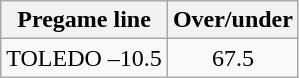<table class="wikitable">
<tr align="center">
<th style=>Pregame line</th>
<th style=>Over/under</th>
</tr>
<tr align="center">
<td>TOLEDO –10.5</td>
<td>67.5</td>
</tr>
</table>
